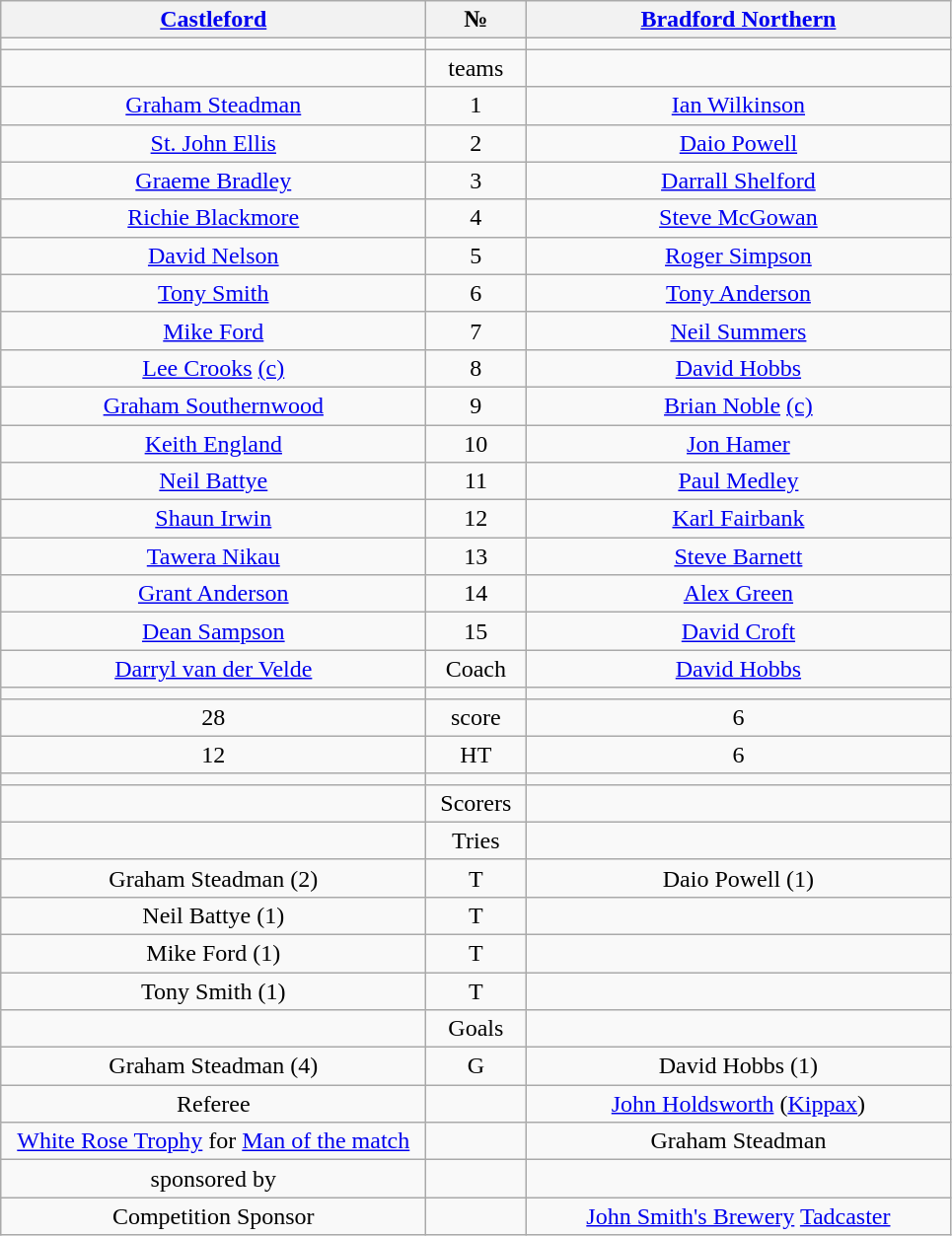<table class="wikitable" style="text-align:center;">
<tr>
<th width=280 abbr=winner><a href='#'>Castleford</a></th>
<th width=60 abbr="Number">№</th>
<th width=280 abbr=runner-up><a href='#'>Bradford Northern</a></th>
</tr>
<tr>
<td></td>
<td></td>
<td></td>
</tr>
<tr>
<td></td>
<td>teams</td>
<td></td>
</tr>
<tr>
<td><a href='#'>Graham Steadman</a></td>
<td>1</td>
<td><a href='#'>Ian Wilkinson</a></td>
</tr>
<tr>
<td><a href='#'>St. John Ellis</a></td>
<td>2</td>
<td><a href='#'>Daio Powell</a></td>
</tr>
<tr>
<td><a href='#'>Graeme Bradley</a></td>
<td>3</td>
<td><a href='#'>Darrall Shelford</a></td>
</tr>
<tr>
<td><a href='#'>Richie Blackmore</a></td>
<td>4</td>
<td><a href='#'>Steve McGowan</a></td>
</tr>
<tr>
<td><a href='#'>David Nelson</a></td>
<td>5</td>
<td><a href='#'>Roger Simpson</a></td>
</tr>
<tr>
<td><a href='#'>Tony Smith</a></td>
<td>6</td>
<td><a href='#'>Tony Anderson</a></td>
</tr>
<tr>
<td><a href='#'>Mike Ford</a></td>
<td>7</td>
<td><a href='#'>Neil Summers</a></td>
</tr>
<tr>
<td><a href='#'>Lee Crooks</a> <a href='#'>(c)</a></td>
<td>8</td>
<td><a href='#'>David Hobbs</a></td>
</tr>
<tr>
<td><a href='#'>Graham Southernwood</a></td>
<td>9</td>
<td><a href='#'>Brian Noble</a> <a href='#'>(c)</a></td>
</tr>
<tr>
<td><a href='#'>Keith England</a></td>
<td>10</td>
<td><a href='#'>Jon Hamer</a></td>
</tr>
<tr>
<td><a href='#'>Neil Battye</a></td>
<td>11</td>
<td><a href='#'>Paul Medley</a></td>
</tr>
<tr>
<td><a href='#'>Shaun Irwin</a></td>
<td>12</td>
<td><a href='#'>Karl Fairbank</a></td>
</tr>
<tr>
<td><a href='#'>Tawera Nikau</a></td>
<td>13</td>
<td><a href='#'>Steve Barnett</a></td>
</tr>
<tr>
<td><a href='#'>Grant Anderson</a></td>
<td>14</td>
<td><a href='#'>Alex Green</a></td>
</tr>
<tr>
<td><a href='#'>Dean Sampson</a></td>
<td>15</td>
<td><a href='#'>David Croft</a></td>
</tr>
<tr>
<td><a href='#'>Darryl van der Velde</a></td>
<td>Coach</td>
<td><a href='#'>David Hobbs</a></td>
</tr>
<tr>
<td></td>
<td></td>
<td></td>
</tr>
<tr>
<td>28</td>
<td>score</td>
<td>6</td>
</tr>
<tr>
<td>12</td>
<td>HT</td>
<td>6</td>
</tr>
<tr>
<td></td>
<td></td>
<td></td>
</tr>
<tr>
<td></td>
<td>Scorers</td>
<td></td>
</tr>
<tr>
<td></td>
<td>Tries</td>
<td></td>
</tr>
<tr>
<td>Graham Steadman (2)</td>
<td>T</td>
<td>Daio Powell (1)</td>
</tr>
<tr>
<td>Neil Battye (1)</td>
<td>T</td>
<td></td>
</tr>
<tr>
<td>Mike Ford (1)</td>
<td>T</td>
<td></td>
</tr>
<tr>
<td>Tony Smith (1)</td>
<td>T</td>
<td></td>
</tr>
<tr>
<td></td>
<td>Goals</td>
<td></td>
</tr>
<tr>
<td>Graham Steadman (4)</td>
<td>G</td>
<td>David Hobbs (1)</td>
</tr>
<tr>
<td>Referee</td>
<td></td>
<td><a href='#'>John Holdsworth</a> (<a href='#'>Kippax</a>)</td>
</tr>
<tr>
<td><a href='#'>White Rose Trophy</a> for <a href='#'>Man of the match</a></td>
<td></td>
<td>Graham Steadman</td>
</tr>
<tr>
<td>sponsored by</td>
<td></td>
<td></td>
</tr>
<tr>
<td>Competition Sponsor</td>
<td></td>
<td><a href='#'>John Smith's Brewery</a> <a href='#'>Tadcaster</a></td>
</tr>
</table>
